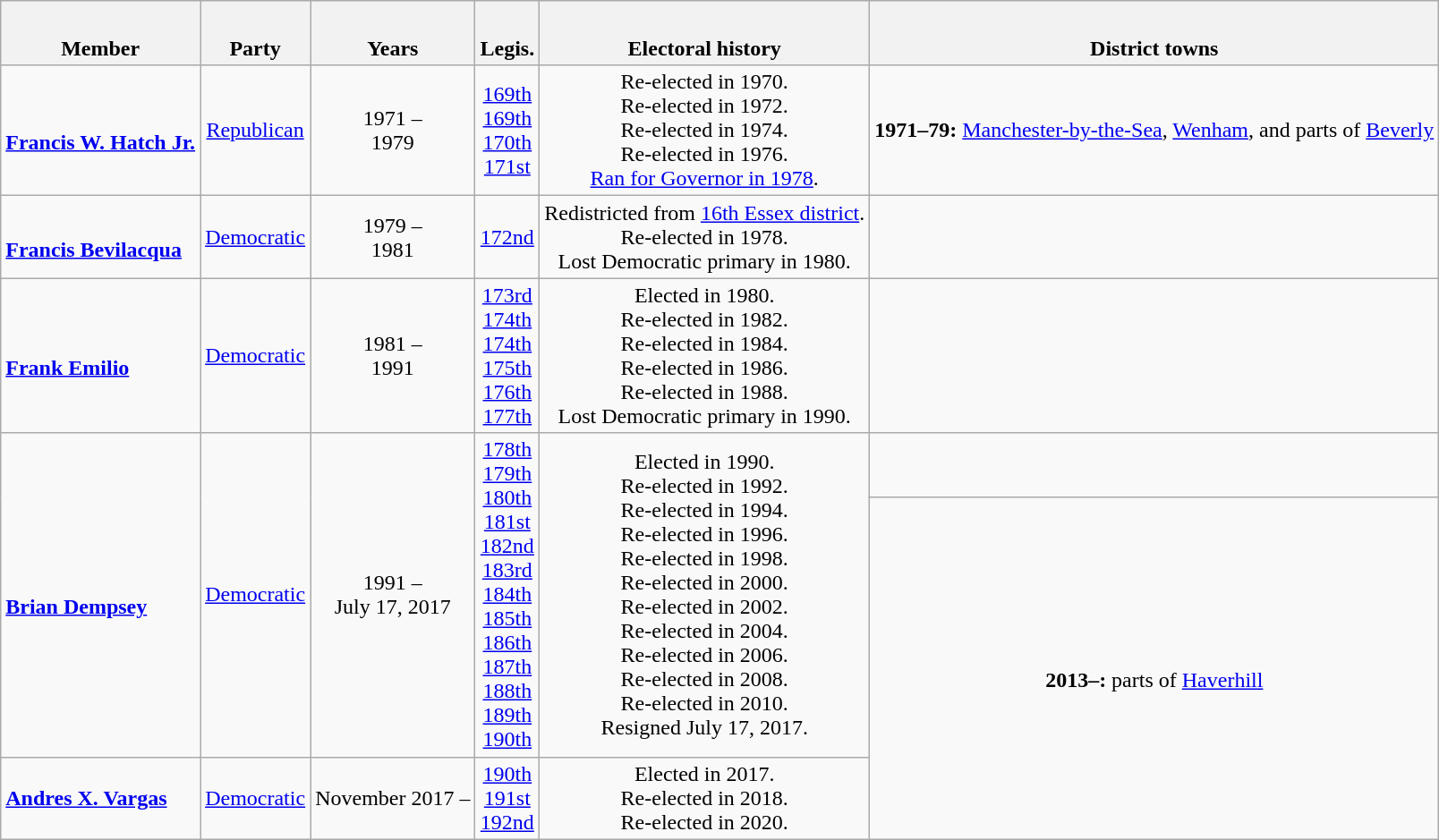<table class=wikitable style="text-align:center">
<tr style="height:3em" valign=bottom>
<th>Member</th>
<th>Party</th>
<th>Years</th>
<th>Legis.</th>
<th>Electoral history</th>
<th>District towns</th>
</tr>
<tr style="height:3em">
<td align=left><br><strong><a href='#'>Francis W. Hatch Jr.</a></strong></td>
<td><a href='#'>Republican</a></td>
<td nowrap>1971 –<br>1979</td>
<td><a href='#'>169th</a><br><a href='#'>169th</a><br><a href='#'>170th</a><br><a href='#'>171st</a></td>
<td>Re-elected in 1970.<br>Re-elected in 1972.<br>Re-elected in 1974.<br>Re-elected in 1976.<br><a href='#'>Ran for Governor in 1978</a>.</td>
<td><strong>1971–79:</strong> <a href='#'>Manchester-by-the-Sea</a>, <a href='#'>Wenham</a>, and parts of <a href='#'>Beverly</a></td>
</tr>
<tr style="height:3em">
<td align=left><br><strong><a href='#'>Francis Bevilacqua</a></strong></td>
<td><a href='#'>Democratic</a></td>
<td nowrap>1979 –<br>1981</td>
<td><a href='#'>172nd</a></td>
<td>Redistricted from <a href='#'>16th Essex district</a>.<br>Re-elected in 1978.<br>Lost Democratic primary in 1980.</td>
<td></td>
</tr>
<tr style="height:3em">
<td align=left><br><strong><a href='#'>Frank Emilio</a></strong></td>
<td><a href='#'>Democratic</a></td>
<td nowrap>1981 –<br>1991</td>
<td><a href='#'>173rd</a><br><a href='#'>174th</a><br><a href='#'>174th</a><br><a href='#'>175th</a><br><a href='#'>176th</a><br><a href='#'>177th</a></td>
<td>Elected in 1980.<br>Re-elected in 1982.<br>Re-elected in 1984.<br>Re-elected in 1986.<br>Re-elected in 1988.<br>Lost Democratic primary in 1990.</td>
<td></td>
</tr>
<tr style="height:3em">
<td rowspan=2 align=left><br><strong><a href='#'>Brian Dempsey</a></strong></td>
<td rowspan=2 ><a href='#'>Democratic</a></td>
<td rowspan=2 nowrap>1991 –<br>July 17, 2017</td>
<td rowspan=2><a href='#'>178th</a><br><a href='#'>179th</a><br><a href='#'>180th</a><br><a href='#'>181st</a><br><a href='#'>182nd</a><br><a href='#'>183rd</a><br><a href='#'>184th</a><br><a href='#'>185th</a><br><a href='#'>186th</a><br><a href='#'>187th</a><br><a href='#'>188th</a><br><a href='#'>189th</a><br><a href='#'>190th</a></td>
<td rowspan=2>Elected in 1990.<br>Re-elected in 1992.<br>Re-elected in 1994.<br>Re-elected in 1996.<br>Re-elected in 1998.<br>Re-elected in 2000.<br>Re-elected in 2002.<br>Re-elected in 2004.<br>Re-elected in 2006.<br>Re-elected in 2008.<br>Re-elected in 2010.<br>Resigned July 17, 2017.</td>
<td></td>
</tr>
<tr style="height:3em">
<td rowspan=2><br><strong>2013–:</strong> parts of <a href='#'>Haverhill</a></td>
</tr>
<tr style="height:3em">
<td align=left rowspan=2><strong><a href='#'>Andres X. Vargas</a></strong></td>
<td><a href='#'>Democratic</a></td>
<td nowrap>November 2017 –<br></td>
<td><a href='#'>190th</a><br><a href='#'>191st</a><br><a href='#'>192nd</a></td>
<td>Elected in 2017.<br>Re-elected in 2018.<br>Re-elected in 2020.</td>
</tr>
</table>
